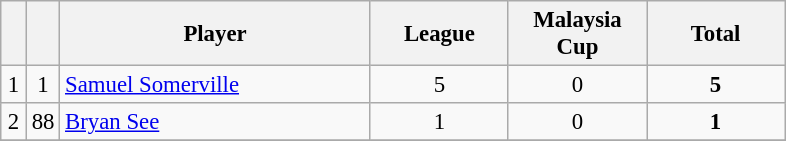<table class="wikitable sortable" style="font-size: 95%; text-align: center;">
<tr>
<th width=10></th>
<th width=10></th>
<th width=200>Player</th>
<th width=85>League</th>
<th width=85>Malaysia Cup</th>
<th width=85>Total</th>
</tr>
<tr>
<td rowspan=1>1</td>
<td>1</td>
<td align=left>  <a href='#'>Samuel Somerville</a></td>
<td>5</td>
<td>0</td>
<td><strong>5</strong></td>
</tr>
<tr>
<td rowspan=1>2</td>
<td>88</td>
<td align=left> <a href='#'>Bryan See</a></td>
<td>1</td>
<td>0</td>
<td><strong>1</strong></td>
</tr>
<tr>
</tr>
</table>
